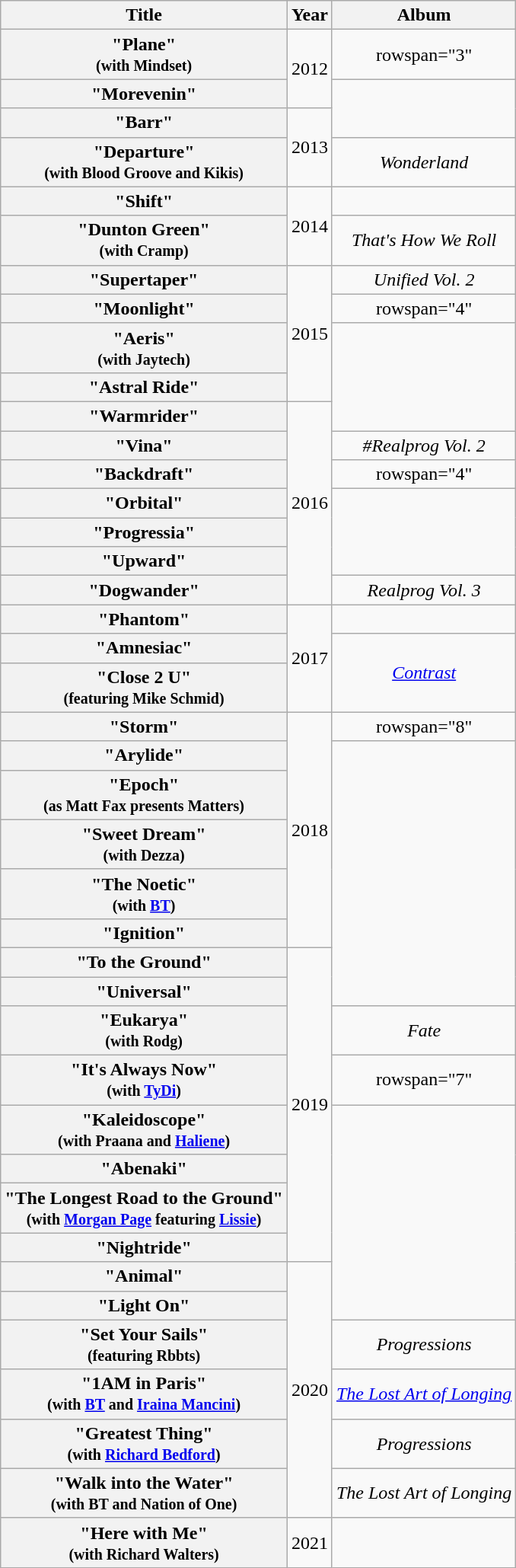<table class="wikitable plainrowheaders" style="text-align:center;">
<tr>
<th scope="col">Title</th>
<th scope="col">Year</th>
<th scope="col">Album</th>
</tr>
<tr>
<th scope="row">"Plane" <br><small>(with Mindset)</small></th>
<td rowspan="2">2012</td>
<td>rowspan="3" </td>
</tr>
<tr>
<th scope="row">"Morevenin"</th>
</tr>
<tr>
<th scope="row">"Barr"</th>
<td rowspan="2">2013</td>
</tr>
<tr>
<th scope="row">"Departure"<br><small>(with Blood Groove and Kikis)</small></th>
<td><em>Wonderland</em></td>
</tr>
<tr>
<th scope="row">"Shift"</th>
<td rowspan="2">2014</td>
<td></td>
</tr>
<tr>
<th scope="row">"Dunton Green"<br><small>(with Cramp)</small></th>
<td><em>That's How We Roll</em></td>
</tr>
<tr>
<th scope="row">"Supertaper"</th>
<td rowspan="4">2015</td>
<td><em>Unified Vol. 2</em></td>
</tr>
<tr>
<th scope="row">"Moonlight"</th>
<td>rowspan="4" </td>
</tr>
<tr>
<th scope="row">"Aeris"<br><small>(with Jaytech)</small></th>
</tr>
<tr>
<th scope="row">"Astral Ride"</th>
</tr>
<tr>
<th scope="row">"Warmrider"</th>
<td rowspan="7">2016</td>
</tr>
<tr>
<th scope="row">"Vina"</th>
<td><em>#Realprog Vol. 2</em></td>
</tr>
<tr>
<th scope="row">"Backdraft"</th>
<td>rowspan="4" </td>
</tr>
<tr>
<th scope="row">"Orbital"</th>
</tr>
<tr>
<th scope="row">"Progressia"</th>
</tr>
<tr>
<th scope="row">"Upward"</th>
</tr>
<tr>
<th scope="row">"Dogwander"</th>
<td><em>Realprog Vol. 3</em></td>
</tr>
<tr>
<th scope="row">"Phantom"</th>
<td rowspan="3">2017</td>
<td></td>
</tr>
<tr>
<th scope="row">"Amnesiac"</th>
<td colspan="1" style="text-align: center;" rowspan="2"><em><a href='#'>Contrast</a></em></td>
</tr>
<tr>
<th scope="row">"Close 2 U"<br><small>(featuring Mike Schmid)</small></th>
</tr>
<tr>
<th scope="row">"Storm"</th>
<td rowspan="6">2018</td>
<td>rowspan="8" </td>
</tr>
<tr>
<th scope="row">"Arylide"</th>
</tr>
<tr>
<th scope="row">"Epoch"<br><small>(as Matt Fax presents Matters)</small></th>
</tr>
<tr>
<th scope="row">"Sweet Dream" <br><small>(with Dezza)</small></th>
</tr>
<tr>
<th scope="row">"The Noetic" <br><small>(with <a href='#'>BT</a>)</small></th>
</tr>
<tr>
<th scope="row">"Ignition"</th>
</tr>
<tr>
<th scope="row">"To the Ground"</th>
<td rowspan="8">2019</td>
</tr>
<tr>
<th scope="row">"Universal"</th>
</tr>
<tr>
<th scope="row">"Eukarya" <br><small>(with Rodg)</small></th>
<td><em>Fate</em></td>
</tr>
<tr>
<th scope="row">"It's Always Now" <br><small>(with <a href='#'>TyDi</a>)</small></th>
<td>rowspan="7" </td>
</tr>
<tr>
<th scope="row">"Kaleidoscope" <br><small>(with Praana and <a href='#'>Haliene</a>)</small></th>
</tr>
<tr>
<th scope="row">"Abenaki"</th>
</tr>
<tr>
<th scope="row">"The Longest Road to the Ground" <br><small>(with <a href='#'>Morgan Page</a> featuring <a href='#'>Lissie</a>)</small></th>
</tr>
<tr>
<th scope="row">"Nightride"</th>
</tr>
<tr>
<th scope="row">"Animal"</th>
<td rowspan="6">2020</td>
</tr>
<tr>
<th scope="row">"Light On"</th>
</tr>
<tr>
<th scope="row">"Set Your Sails" <br><small>(featuring Rbbts)</small></th>
<td><em>Progressions</em></td>
</tr>
<tr>
<th scope="row">"1AM in Paris" <br><small>(with <a href='#'>BT</a> and <a href='#'>Iraina Mancini</a>)</small></th>
<td><em><a href='#'>The Lost Art of Longing</a></em></td>
</tr>
<tr>
<th scope="row">"Greatest Thing" <br><small>(with <a href='#'>Richard Bedford</a>)</small></th>
<td><em>Progressions</em></td>
</tr>
<tr>
<th scope="row">"Walk into the Water" <br><small>(with BT and Nation of One)</small></th>
<td><em>The Lost Art of Longing</em></td>
</tr>
<tr>
<th scope="row">"Here with Me" <br><small>(with Richard Walters)</small></th>
<td>2021</td>
<td></td>
</tr>
</table>
